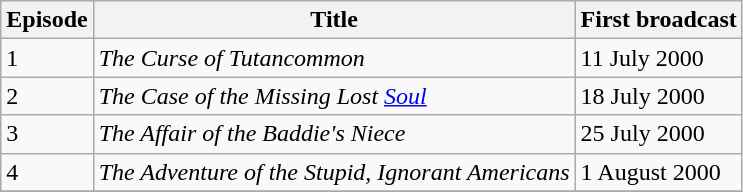<table class="wikitable">
<tr>
<th>Episode</th>
<th>Title</th>
<th>First broadcast</th>
</tr>
<tr>
<td>1</td>
<td><em>The Curse of Tutancommon</em></td>
<td>11 July 2000</td>
</tr>
<tr>
<td>2</td>
<td><em>The Case of the Missing Lost <a href='#'>Soul</a></em></td>
<td>18 July 2000</td>
</tr>
<tr>
<td>3</td>
<td><em>The Affair of the Baddie's Niece</em></td>
<td>25 July 2000</td>
</tr>
<tr>
<td>4</td>
<td><em>The Adventure of the Stupid, Ignorant Americans</em></td>
<td>1 August 2000</td>
</tr>
<tr>
</tr>
</table>
